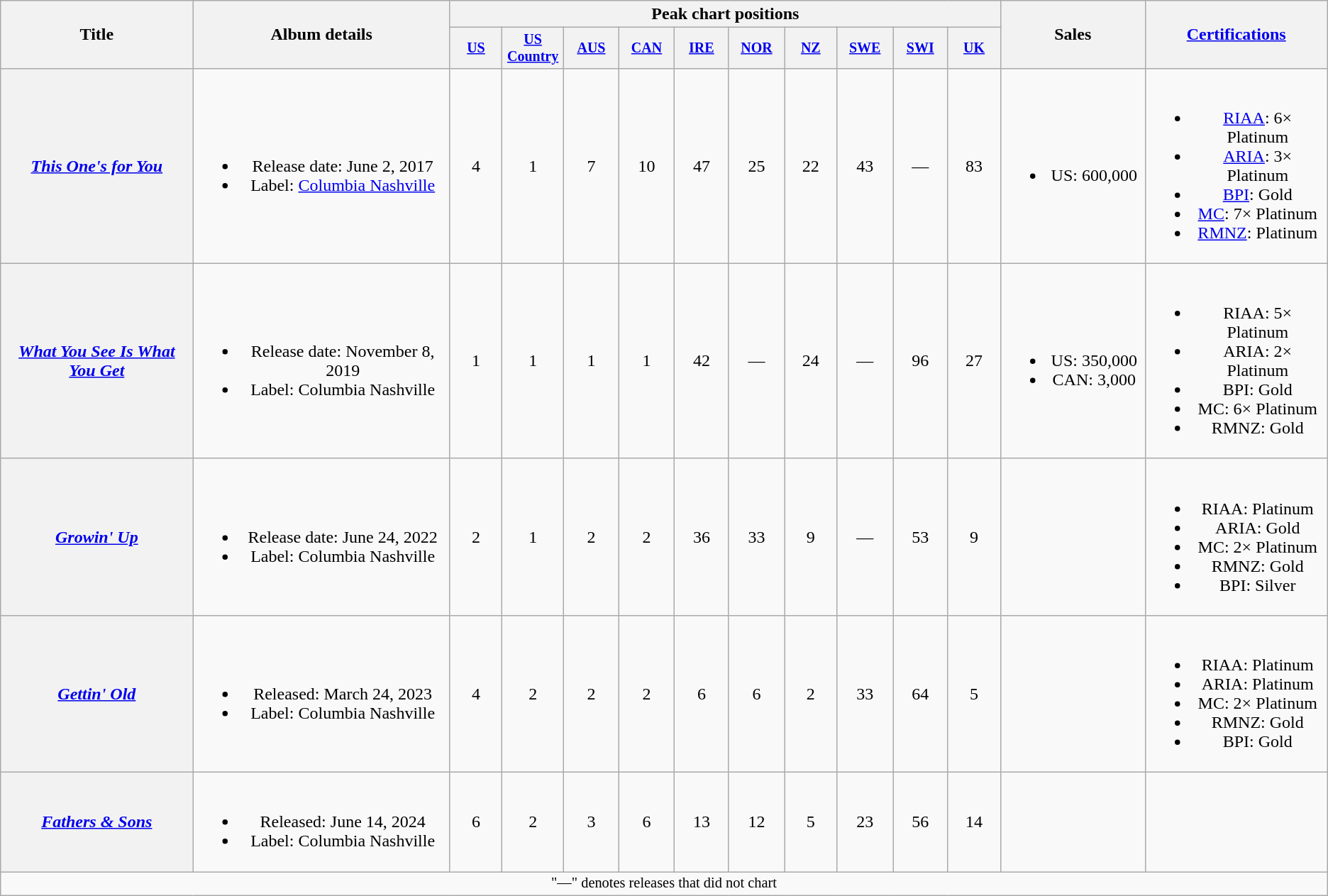<table class="wikitable plainrowheaders" style="text-align:center;">
<tr>
<th rowspan="2" style="width:14em;">Title</th>
<th rowspan="2" style="width:18em;">Album details</th>
<th colspan="10">Peak chart positions</th>
<th rowspan="2" style="width:9em;">Sales</th>
<th rowspan="2" style="width:12em;"><a href='#'>Certifications</a></th>
</tr>
<tr style="font-size:smaller;">
<th style="width:4em;"><a href='#'>US</a><br></th>
<th style="width:4em;"><a href='#'>US Country</a><br></th>
<th style="width:4em;"><a href='#'>AUS</a><br></th>
<th style="width:4em;"><a href='#'>CAN</a><br></th>
<th style="width:4em;"><a href='#'>IRE</a><br></th>
<th style="width:4em;"><a href='#'>NOR</a><br></th>
<th style="width:4em;"><a href='#'>NZ</a><br></th>
<th style="width:4em;"><a href='#'>SWE</a><br></th>
<th style="width:4em;"><a href='#'>SWI</a><br></th>
<th style="width:4em;"><a href='#'>UK</a><br></th>
</tr>
<tr>
<th scope="row"><em><a href='#'>This One's for You</a></em></th>
<td><br><ul><li>Release date: June 2, 2017</li><li>Label: <a href='#'>Columbia Nashville</a></li></ul></td>
<td>4</td>
<td>1</td>
<td>7</td>
<td>10</td>
<td>47</td>
<td>25</td>
<td>22</td>
<td>43</td>
<td>—</td>
<td>83</td>
<td><br><ul><li>US: 600,000</li></ul></td>
<td><br><ul><li><a href='#'>RIAA</a>: 6× Platinum</li><li><a href='#'>ARIA</a>: 3× Platinum</li><li><a href='#'>BPI</a>: Gold</li><li><a href='#'>MC</a>: 7× Platinum</li><li><a href='#'>RMNZ</a>: Platinum</li></ul></td>
</tr>
<tr>
<th scope="row"><em><a href='#'>What You See Is What You Get</a></em></th>
<td><br><ul><li>Release date: November 8, 2019</li><li>Label: Columbia Nashville</li></ul></td>
<td>1</td>
<td>1</td>
<td>1</td>
<td>1</td>
<td>42</td>
<td>—</td>
<td>24</td>
<td>—</td>
<td>96</td>
<td>27</td>
<td><br><ul><li>US: 350,000</li><li>CAN: 3,000</li></ul></td>
<td><br><ul><li>RIAA: 5× Platinum</li><li>ARIA: 2× Platinum</li><li>BPI: Gold</li><li>MC: 6× Platinum</li><li>RMNZ: Gold</li></ul></td>
</tr>
<tr>
<th scope="row"><em><a href='#'>Growin' Up</a></em></th>
<td><br><ul><li>Release date: June 24, 2022</li><li>Label: Columbia Nashville</li></ul></td>
<td>2</td>
<td>1</td>
<td>2</td>
<td>2</td>
<td>36</td>
<td>33</td>
<td>9</td>
<td>—</td>
<td>53</td>
<td>9</td>
<td></td>
<td><br><ul><li>RIAA: Platinum</li><li>ARIA: Gold</li><li>MC: 2× Platinum</li><li>RMNZ: Gold</li><li>BPI: Silver</li></ul></td>
</tr>
<tr>
<th scope="row"><em><a href='#'>Gettin' Old</a></em></th>
<td><br><ul><li>Released: March 24, 2023</li><li>Label: Columbia Nashville</li></ul></td>
<td>4</td>
<td>2</td>
<td>2</td>
<td>2</td>
<td>6</td>
<td>6</td>
<td>2</td>
<td>33</td>
<td>64</td>
<td>5</td>
<td></td>
<td><br><ul><li>RIAA: Platinum</li><li>ARIA: Platinum</li><li>MC: 2× Platinum</li><li>RMNZ: Gold</li><li>BPI: Gold</li></ul></td>
</tr>
<tr>
<th scope="row"><em><a href='#'>Fathers & Sons</a></em></th>
<td><br><ul><li>Released: June 14, 2024</li><li>Label: Columbia Nashville</li></ul></td>
<td>6</td>
<td>2</td>
<td>3</td>
<td>6</td>
<td>13</td>
<td>12</td>
<td>5</td>
<td>23</td>
<td>56</td>
<td>14</td>
<td></td>
<td></td>
</tr>
<tr>
<td colspan="14" style="font-size:85%">"—" denotes releases that did not chart</td>
</tr>
</table>
